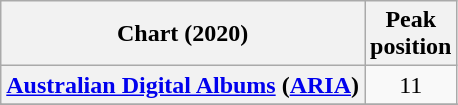<table class="wikitable sortable plainrowheaders" style="text-align:center">
<tr>
<th scope="col">Chart (2020)</th>
<th scope="col">Peak<br>position</th>
</tr>
<tr>
<th scope="row"><a href='#'>Australian Digital Albums</a> (<a href='#'>ARIA</a>)</th>
<td>11</td>
</tr>
<tr>
</tr>
<tr>
</tr>
</table>
